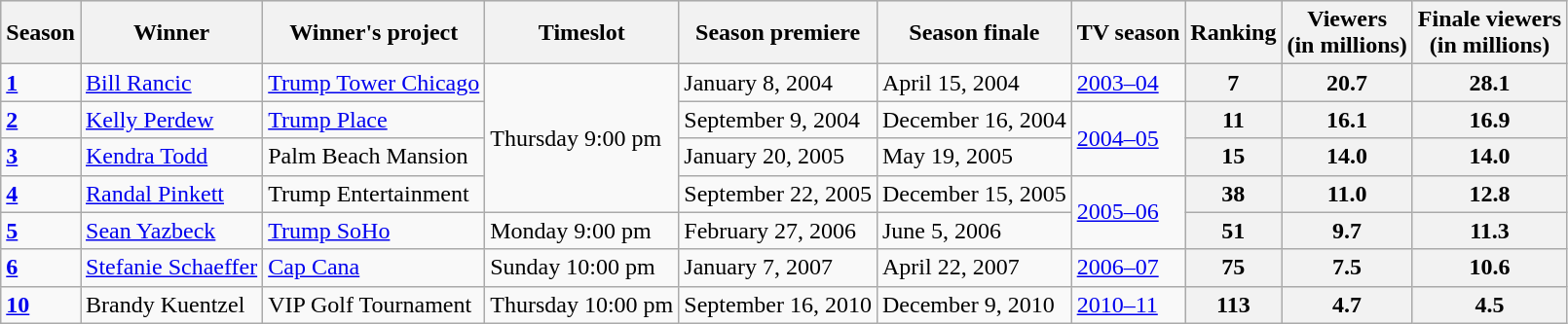<table class="wikitable">
<tr style="background:#e0e0e0;">
<th>Season</th>
<th>Winner</th>
<th>Winner's project</th>
<th>Timeslot</th>
<th>Season premiere</th>
<th>Season finale</th>
<th>TV season</th>
<th>Ranking</th>
<th>Viewers<br>(in millions)</th>
<th>Finale viewers<br>(in millions)</th>
</tr>
<tr style="background:#f9f9f9;">
<td><strong><a href='#'>1</a></strong></td>
<td><a href='#'>Bill Rancic</a></td>
<td><a href='#'>Trump Tower Chicago</a></td>
<td rowspan="4">Thursday 9:00 pm</td>
<td>January 8, 2004</td>
<td>April 15, 2004</td>
<td><a href='#'>2003–04</a></td>
<th style="text-align:center">7</th>
<th style="text-align:center">20.7</th>
<th style="text-align:center">28.1</th>
</tr>
<tr style="background:#f9f9f9;">
<td><strong><a href='#'>2</a></strong></td>
<td><a href='#'>Kelly Perdew</a></td>
<td><a href='#'>Trump Place</a></td>
<td>September 9, 2004</td>
<td>December 16, 2004</td>
<td rowspan=2><a href='#'>2004–05</a></td>
<th style="text-align:center">11</th>
<th style="text-align:center">16.1</th>
<th style="text-align:center">16.9</th>
</tr>
<tr style="background:#f9f9f9;">
<td><strong><a href='#'>3</a></strong></td>
<td><a href='#'>Kendra Todd</a></td>
<td>Palm Beach Mansion</td>
<td>January 20, 2005</td>
<td>May 19, 2005</td>
<th style="text-align:center">15</th>
<th style="text-align:center">14.0</th>
<th style="text-align:center">14.0</th>
</tr>
<tr style="background:#f9f9f9;">
<td><strong><a href='#'>4</a></strong></td>
<td><a href='#'>Randal Pinkett</a></td>
<td>Trump Entertainment</td>
<td>September 22, 2005</td>
<td>December 15, 2005</td>
<td rowspan=2><a href='#'>2005–06</a></td>
<th style="text-align:center">38</th>
<th style="text-align:center">11.0</th>
<th style="text-align:center">12.8</th>
</tr>
<tr style="background:#f9f9f9;">
<td><strong><a href='#'>5</a></strong></td>
<td><a href='#'>Sean Yazbeck</a></td>
<td><a href='#'>Trump SoHo</a></td>
<td>Monday 9:00 pm</td>
<td>February 27, 2006</td>
<td>June 5, 2006</td>
<th style="text-align:center">51</th>
<th style="text-align:center">9.7</th>
<th style="text-align:center">11.3</th>
</tr>
<tr style="background:#f9f9f9;">
<td><strong><a href='#'>6</a></strong></td>
<td><a href='#'>Stefanie Schaeffer</a></td>
<td><a href='#'>Cap Cana</a></td>
<td>Sunday 10:00 pm</td>
<td>January 7, 2007</td>
<td>April 22, 2007</td>
<td><a href='#'>2006–07</a></td>
<th style="text-align:center">75</th>
<th style="text-align:center">7.5</th>
<th style="text-align:center">10.6</th>
</tr>
<tr style="background:#f9f9f9;">
<td><strong><a href='#'>10</a></strong></td>
<td>Brandy Kuentzel</td>
<td>VIP Golf Tournament</td>
<td>Thursday 10:00 pm</td>
<td>September 16, 2010</td>
<td>December 9, 2010</td>
<td><a href='#'>2010–11</a></td>
<th style="text-align:center">113</th>
<th style="text-align:center">4.7</th>
<th style="text-align:center">4.5</th>
</tr>
</table>
